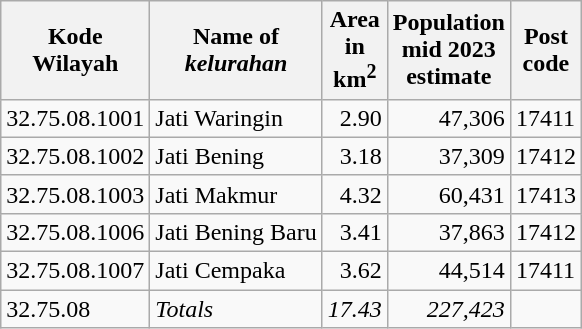<table class="wikitable">
<tr>
<th>Kode <br>Wilayah</th>
<th>Name of <br> <em>kelurahan</em></th>
<th>Area <br>in <br>km<sup>2</sup></th>
<th>Population<br>mid 2023<br>estimate</th>
<th>Post<br>code</th>
</tr>
<tr>
<td>32.75.08.1001</td>
<td>Jati Waringin</td>
<td align="right">2.90</td>
<td align="right">47,306</td>
<td>17411</td>
</tr>
<tr>
<td>32.75.08.1002</td>
<td>Jati Bening</td>
<td align="right">3.18</td>
<td align="right">37,309</td>
<td>17412</td>
</tr>
<tr>
<td>32.75.08.1003</td>
<td>Jati Makmur</td>
<td align="right">4.32</td>
<td align="right">60,431</td>
<td>17413</td>
</tr>
<tr>
<td>32.75.08.1006</td>
<td>Jati Bening Baru</td>
<td align="right">3.41</td>
<td align="right">37,863</td>
<td>17412</td>
</tr>
<tr>
<td>32.75.08.1007</td>
<td>Jati Cempaka</td>
<td align="right">3.62</td>
<td align="right">44,514</td>
<td>17411</td>
</tr>
<tr>
<td>32.75.08</td>
<td><em>Totals</em></td>
<td align="right"><em>17.43</em></td>
<td align="right"><em>227,423</em></td>
<td></td>
</tr>
</table>
